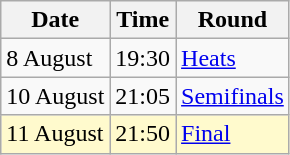<table class="wikitable">
<tr>
<th>Date</th>
<th>Time</th>
<th>Round</th>
</tr>
<tr>
<td>8 August</td>
<td>19:30</td>
<td><a href='#'>Heats</a></td>
</tr>
<tr>
<td>10 August</td>
<td>21:05</td>
<td><a href='#'>Semifinals</a></td>
</tr>
<tr style=background:lemonchiffon>
<td>11 August</td>
<td>21:50</td>
<td><a href='#'>Final</a></td>
</tr>
</table>
